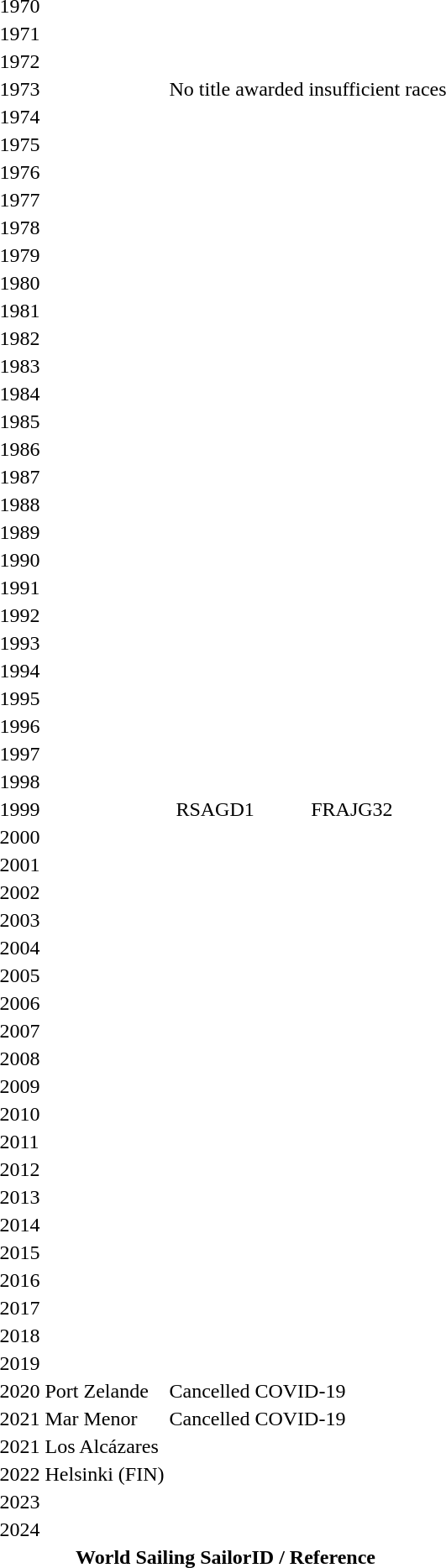<table>
<tr>
<td>1970</td>
<td></td>
<td></td>
<td></td>
<td></td>
</tr>
<tr>
<td>1971</td>
<td></td>
<td></td>
<td></td>
<td></td>
</tr>
<tr>
<td>1972</td>
<td></td>
<td></td>
<td></td>
<td></td>
</tr>
<tr>
<td>1973</td>
<td colspan=3>No title awarded insufficient races</td>
<td></td>
</tr>
<tr>
<td>1974</td>
<td></td>
<td></td>
<td></td>
<td></td>
</tr>
<tr>
<td>1975</td>
<td></td>
<td></td>
<td></td>
<td></td>
</tr>
<tr>
<td>1976</td>
<td></td>
<td></td>
<td></td>
<td></td>
</tr>
<tr>
<td>1977</td>
<td></td>
<td></td>
<td></td>
<td></td>
</tr>
<tr>
<td>1978</td>
<td></td>
<td></td>
<td></td>
<td></td>
</tr>
<tr>
<td>1979</td>
<td></td>
<td></td>
<td></td>
<td></td>
</tr>
<tr>
<td>1980</td>
<td></td>
<td></td>
<td></td>
<td></td>
</tr>
<tr>
<td>1981</td>
<td></td>
<td></td>
<td></td>
<td></td>
</tr>
<tr>
<td>1982</td>
<td></td>
<td></td>
<td></td>
<td></td>
</tr>
<tr>
<td>1983</td>
<td></td>
<td></td>
<td></td>
<td></td>
</tr>
<tr>
<td>1984</td>
<td></td>
<td></td>
<td></td>
<td></td>
</tr>
<tr>
<td>1985</td>
<td></td>
<td></td>
<td></td>
<td></td>
</tr>
<tr>
<td>1986</td>
<td></td>
<td></td>
<td></td>
<td></td>
</tr>
<tr>
<td>1987</td>
<td></td>
<td></td>
<td></td>
<td></td>
</tr>
<tr>
<td>1988</td>
<td></td>
<td></td>
<td></td>
<td></td>
</tr>
<tr>
<td>1989</td>
<td></td>
<td></td>
<td></td>
<td></td>
</tr>
<tr>
<td>1990</td>
<td></td>
<td></td>
<td></td>
<td></td>
</tr>
<tr>
<td>1991</td>
<td></td>
<td></td>
<td></td>
<td></td>
</tr>
<tr>
<td>1992</td>
<td></td>
<td></td>
<td></td>
<td></td>
</tr>
<tr>
<td>1993</td>
<td></td>
<td></td>
<td></td>
<td></td>
</tr>
<tr>
<td>1994</td>
<td></td>
<td></td>
<td></td>
<td></td>
</tr>
<tr>
<td>1995</td>
<td></td>
<td></td>
<td></td>
<td></td>
</tr>
<tr>
<td>1996</td>
<td></td>
<td></td>
<td></td>
<td></td>
</tr>
<tr>
<td>1997</td>
<td></td>
<td></td>
<td></td>
<td></td>
</tr>
<tr>
<td>1998</td>
<td></td>
<td></td>
<td></td>
<td></td>
</tr>
<tr>
<td>1999</td>
<td></td>
<td> RSAGD1</td>
<td>FRAJG32</td>
<td></td>
</tr>
<tr>
<td>2000</td>
<td></td>
<td></td>
<td></td>
<td></td>
</tr>
<tr>
<td>2001</td>
<td></td>
<td></td>
<td></td>
</tr>
<tr>
<td>2002</td>
<td></td>
<td></td>
<td></td>
<td></td>
</tr>
<tr>
<td>2003</td>
<td></td>
<td></td>
<td></td>
<td></td>
</tr>
<tr>
<td>2004</td>
<td></td>
<td></td>
<td></td>
<td></td>
</tr>
<tr>
<td>2005</td>
<td></td>
<td></td>
<td></td>
<td></td>
</tr>
<tr>
<td>2006</td>
<td></td>
<td></td>
<td></td>
<td></td>
</tr>
<tr>
<td>2007</td>
<td></td>
<td></td>
<td></td>
<td></td>
</tr>
<tr>
<td>2008</td>
<td></td>
<td></td>
<td></td>
<td></td>
</tr>
<tr>
<td>2009</td>
<td></td>
<td></td>
<td></td>
<td></td>
</tr>
<tr>
<td>2010</td>
<td></td>
<td></td>
<td></td>
<td></td>
</tr>
<tr>
<td>2011</td>
<td></td>
<td></td>
<td></td>
<td></td>
</tr>
<tr>
<td>2012</td>
<td></td>
<td></td>
<td></td>
<td></td>
</tr>
<tr>
<td>2013</td>
<td></td>
<td></td>
<td></td>
<td></td>
</tr>
<tr>
<td>2014</td>
<td></td>
<td></td>
<td></td>
<td></td>
</tr>
<tr>
<td>2015</td>
<td></td>
<td></td>
<td></td>
<td></td>
</tr>
<tr>
<td>2016</td>
<td></td>
<td></td>
<td></td>
<td></td>
</tr>
<tr>
<td>2017</td>
<td></td>
<td></td>
<td></td>
<td></td>
</tr>
<tr>
<td>2018</td>
<td></td>
<td></td>
<td></td>
<td></td>
</tr>
<tr>
<td>2019</td>
<td></td>
<td></td>
<td></td>
<td></td>
</tr>
<tr>
<td>2020 Port Zelande</td>
<td colspan=3>Cancelled COVID-19</td>
<td></td>
</tr>
<tr>
<td>2021 Mar Menor</td>
<td colspan=3>Cancelled COVID-19</td>
<td></td>
</tr>
<tr>
<td>2021 Los Alcázares</td>
<td></td>
<td></td>
<td></td>
<td></td>
</tr>
<tr>
<td>2022 Helsinki (FIN)</td>
<td></td>
<td></td>
<td></td>
<td></td>
</tr>
<tr>
<td>2023</td>
<td></td>
<td></td>
<td></td>
<td></td>
</tr>
<tr>
<td>2024</td>
<td></td>
<td></td>
<td></td>
<td></td>
</tr>
<tr>
<th colspan=5>World Sailing SailorID / Reference<br>





























</th>
</tr>
<tr>
</tr>
</table>
